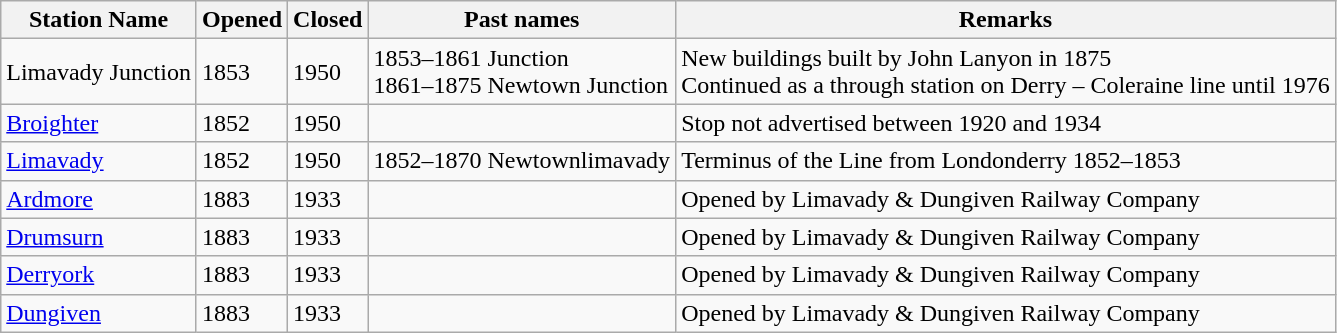<table class="wikitable">
<tr>
<th>Station Name</th>
<th>Opened</th>
<th>Closed</th>
<th>Past names</th>
<th>Remarks</th>
</tr>
<tr>
<td>Limavady Junction</td>
<td>1853</td>
<td>1950</td>
<td>1853–1861 Junction<br>1861–1875 Newtown Junction</td>
<td>New buildings built by John Lanyon in 1875<br>Continued as a through station on Derry – Coleraine line until 1976</td>
</tr>
<tr>
<td><a href='#'>Broighter</a></td>
<td>1852</td>
<td>1950</td>
<td></td>
<td>Stop not advertised between 1920 and 1934</td>
</tr>
<tr>
<td><a href='#'>Limavady</a></td>
<td>1852</td>
<td>1950</td>
<td>1852–1870 Newtownlimavady</td>
<td>Terminus of the Line from Londonderry 1852–1853</td>
</tr>
<tr>
<td><a href='#'>Ardmore</a></td>
<td>1883</td>
<td>1933</td>
<td></td>
<td>Opened by Limavady & Dungiven Railway Company</td>
</tr>
<tr>
<td><a href='#'>Drumsurn</a></td>
<td>1883</td>
<td>1933</td>
<td></td>
<td>Opened by Limavady & Dungiven Railway Company</td>
</tr>
<tr>
<td><a href='#'>Derryork</a></td>
<td>1883</td>
<td>1933</td>
<td></td>
<td>Opened by Limavady & Dungiven Railway Company</td>
</tr>
<tr>
<td><a href='#'>Dungiven</a></td>
<td>1883</td>
<td>1933</td>
<td></td>
<td>Opened by Limavady & Dungiven Railway Company</td>
</tr>
</table>
